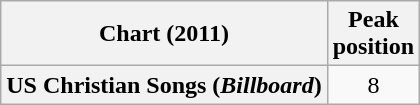<table class="wikitable sortable plainrowheaders" style="text-align:center">
<tr>
<th scope="col">Chart (2011)</th>
<th scope="col">Peak<br>position</th>
</tr>
<tr>
<th scope="row">US Christian Songs (<em>Billboard</em>)</th>
<td>8</td>
</tr>
</table>
